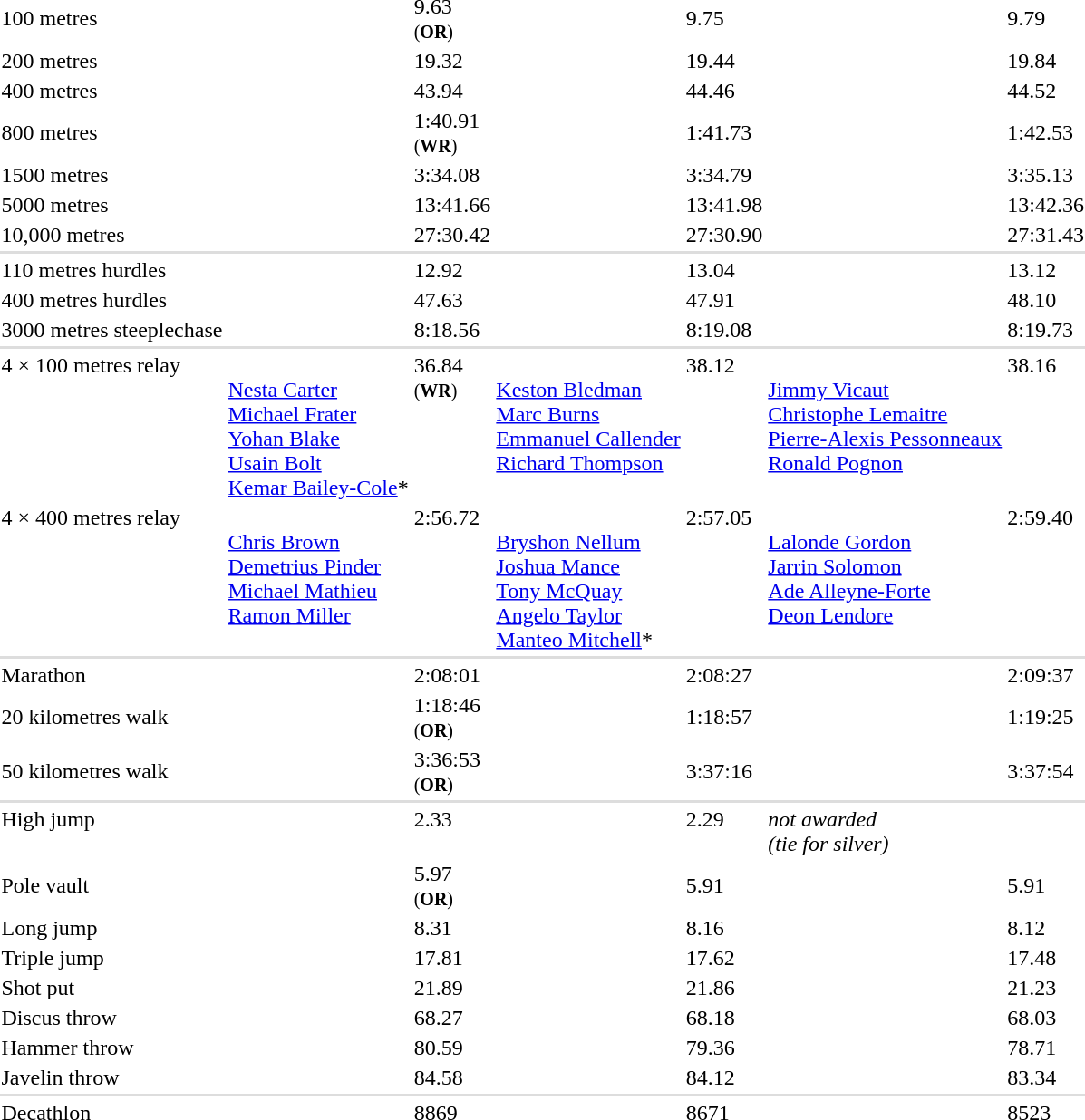<table>
<tr>
<td>100 metres<br></td>
<td></td>
<td>9.63<br><small>(<strong>OR</strong>)</small></td>
<td></td>
<td>9.75</td>
<td></td>
<td>9.79</td>
</tr>
<tr>
<td>200 metres<br></td>
<td></td>
<td>19.32</td>
<td></td>
<td>19.44</td>
<td></td>
<td>19.84</td>
</tr>
<tr>
<td>400 metres<br></td>
<td></td>
<td>43.94</td>
<td></td>
<td>44.46</td>
<td></td>
<td>44.52</td>
</tr>
<tr>
<td>800 metres<br></td>
<td></td>
<td>1:40.91<br><small> (<strong>WR</strong>) </small></td>
<td></td>
<td>1:41.73</td>
<td></td>
<td>1:42.53</td>
</tr>
<tr>
<td>1500 metres<br></td>
<td></td>
<td>3:34.08</td>
<td></td>
<td>3:34.79</td>
<td></td>
<td>3:35.13</td>
</tr>
<tr>
<td>5000 metres<br></td>
<td></td>
<td>13:41.66</td>
<td></td>
<td>13:41.98</td>
<td></td>
<td>13:42.36</td>
</tr>
<tr>
<td>10,000 metres<br></td>
<td></td>
<td>27:30.42</td>
<td></td>
<td>27:30.90</td>
<td></td>
<td>27:31.43</td>
</tr>
<tr bgcolor=#DDDDDD>
<td colspan=7></td>
</tr>
<tr>
<td>110 metres hurdles<br></td>
<td></td>
<td>12.92</td>
<td></td>
<td>13.04</td>
<td></td>
<td>13.12</td>
</tr>
<tr>
<td>400 metres hurdles<br></td>
<td></td>
<td>47.63</td>
<td></td>
<td>47.91</td>
<td></td>
<td>48.10</td>
</tr>
<tr>
<td>3000 metres steeplechase<br></td>
<td></td>
<td>8:18.56</td>
<td></td>
<td>8:19.08</td>
<td></td>
<td>8:19.73</td>
</tr>
<tr bgcolor=#DDDDDD>
<td colspan=7></td>
</tr>
<tr valign="top">
<td>4 × 100 metres relay<br> </td>
<td valign=top><br> <a href='#'>Nesta Carter</a><br> <a href='#'>Michael Frater</a><br> <a href='#'>Yohan Blake</a><br> <a href='#'>Usain Bolt</a><br> <a href='#'>Kemar Bailey-Cole</a>*</td>
<td>36.84<br><small> (<strong>WR</strong>) </small></td>
<td valign=top><br> <a href='#'>Keston Bledman</a><br> <a href='#'>Marc Burns</a><br> <a href='#'>Emmanuel Callender</a><br> <a href='#'>Richard Thompson</a></td>
<td>38.12</td>
<td valign=top><br> <a href='#'>Jimmy Vicaut</a><br> <a href='#'>Christophe Lemaitre</a> <br><a href='#'>Pierre-Alexis Pessonneaux</a><br> <a href='#'>Ronald Pognon</a></td>
<td>38.16</td>
</tr>
<tr valign="top">
<td>4 × 400 metres relay<br> </td>
<td valign=top><br> <a href='#'>Chris Brown</a><br> <a href='#'>Demetrius Pinder</a><br> <a href='#'>Michael Mathieu</a><br> <a href='#'>Ramon Miller</a></td>
<td>2:56.72</td>
<td valign=top><br> <a href='#'>Bryshon Nellum</a><br> <a href='#'>Joshua Mance</a><br> <a href='#'>Tony McQuay</a><br> <a href='#'>Angelo Taylor</a><br> <a href='#'>Manteo Mitchell</a>*</td>
<td>2:57.05</td>
<td valign=top><br> <a href='#'>Lalonde Gordon</a><br> <a href='#'>Jarrin Solomon</a><br> <a href='#'>Ade Alleyne-Forte</a><br> <a href='#'>Deon Lendore</a></td>
<td>2:59.40</td>
</tr>
<tr bgcolor=#DDDDDD>
<td colspan=7></td>
</tr>
<tr>
<td>Marathon<br></td>
<td></td>
<td>2:08:01</td>
<td></td>
<td>2:08:27</td>
<td></td>
<td>2:09:37</td>
</tr>
<tr>
<td>20 kilometres walk<br></td>
<td></td>
<td>1:18:46<br><small>(<strong>OR</strong>)</small></td>
<td></td>
<td>1:18:57</td>
<td></td>
<td>1:19:25</td>
</tr>
<tr>
<td>50 kilometres walk<br> </td>
<td></td>
<td>3:36:53<br><small>(<strong>OR</strong>)</small></td>
<td></td>
<td>3:37:16</td>
<td></td>
<td>3:37:54</td>
</tr>
<tr bgcolor=#DDDDDD>
<td colspan=7></td>
</tr>
<tr valign="top">
<td>High jump<br> </td>
<td></td>
<td>2.33</td>
<td><br><br></td>
<td>2.29</td>
<td colspan=2><em>not awarded<br> (tie for silver)</em></td>
</tr>
<tr>
<td>Pole vault<br></td>
<td></td>
<td>5.97<br><small>(<strong>OR</strong>)</small></td>
<td></td>
<td>5.91</td>
<td></td>
<td>5.91</td>
</tr>
<tr>
<td>Long jump<br></td>
<td></td>
<td>8.31</td>
<td></td>
<td>8.16</td>
<td></td>
<td>8.12</td>
</tr>
<tr>
<td>Triple jump<br></td>
<td></td>
<td>17.81</td>
<td></td>
<td>17.62</td>
<td></td>
<td>17.48</td>
</tr>
<tr>
<td>Shot put<br></td>
<td></td>
<td>21.89</td>
<td></td>
<td>21.86</td>
<td></td>
<td>21.23</td>
</tr>
<tr>
<td>Discus throw<br></td>
<td></td>
<td>68.27</td>
<td></td>
<td>68.18</td>
<td></td>
<td>68.03</td>
</tr>
<tr>
<td>Hammer throw<br></td>
<td></td>
<td>80.59</td>
<td></td>
<td>79.36</td>
<td></td>
<td>78.71</td>
</tr>
<tr>
<td>Javelin throw<br> </td>
<td></td>
<td>84.58</td>
<td></td>
<td>84.12</td>
<td></td>
<td>83.34</td>
</tr>
<tr bgcolor=#DDDDDD>
<td colspan=7></td>
</tr>
<tr>
<td>Decathlon<br></td>
<td></td>
<td>8869</td>
<td></td>
<td>8671</td>
<td></td>
<td>8523</td>
</tr>
</table>
